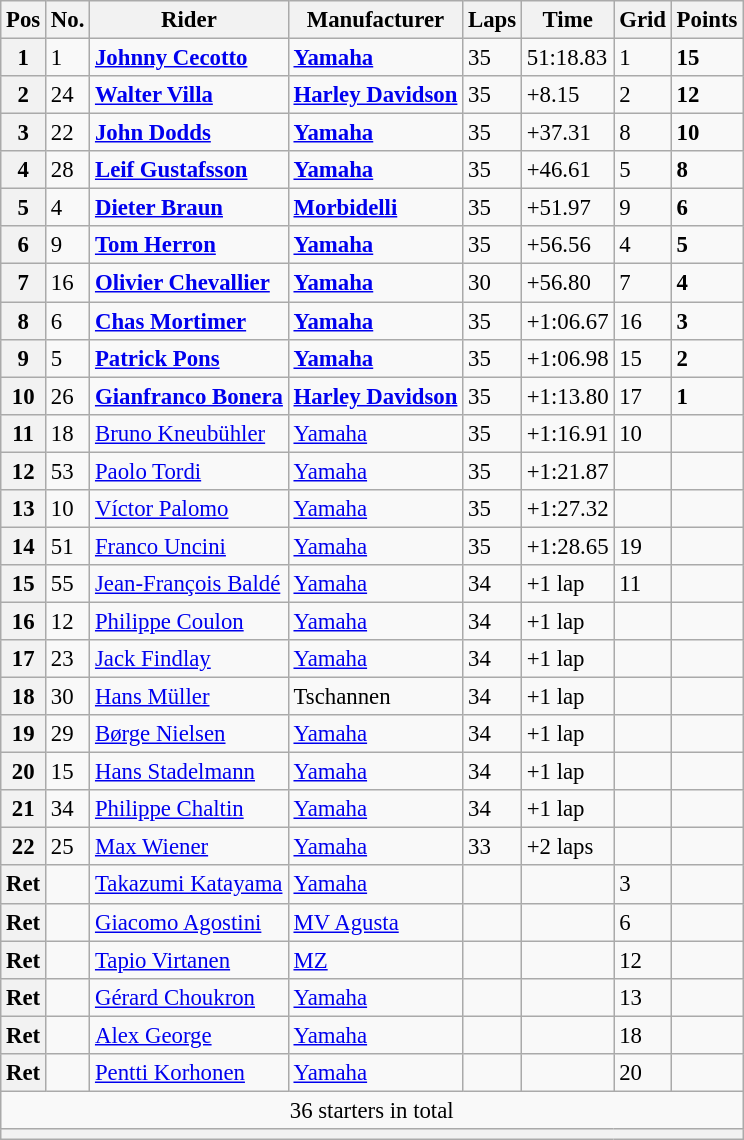<table class="wikitable" style="font-size: 95%;">
<tr>
<th>Pos</th>
<th>No.</th>
<th>Rider</th>
<th>Manufacturer</th>
<th>Laps</th>
<th>Time</th>
<th>Grid</th>
<th>Points</th>
</tr>
<tr>
<th>1</th>
<td>1</td>
<td> <strong><a href='#'>Johnny Cecotto</a></strong></td>
<td><strong><a href='#'>Yamaha</a></strong></td>
<td>35</td>
<td>51:18.83</td>
<td>1</td>
<td><strong>15</strong></td>
</tr>
<tr>
<th>2</th>
<td>24</td>
<td> <strong><a href='#'>Walter Villa</a></strong></td>
<td><strong><a href='#'>Harley Davidson</a></strong></td>
<td>35</td>
<td>+8.15</td>
<td>2</td>
<td><strong>12</strong></td>
</tr>
<tr>
<th>3</th>
<td>22</td>
<td> <strong><a href='#'>John Dodds</a></strong></td>
<td><strong><a href='#'>Yamaha</a></strong></td>
<td>35</td>
<td>+37.31</td>
<td>8</td>
<td><strong>10</strong></td>
</tr>
<tr>
<th>4</th>
<td>28</td>
<td> <strong><a href='#'>Leif Gustafsson</a></strong></td>
<td><strong><a href='#'>Yamaha</a></strong></td>
<td>35</td>
<td>+46.61</td>
<td>5</td>
<td><strong>8</strong></td>
</tr>
<tr>
<th>5</th>
<td>4</td>
<td> <strong><a href='#'>Dieter Braun</a></strong></td>
<td><strong><a href='#'>Morbidelli</a></strong></td>
<td>35</td>
<td>+51.97</td>
<td>9</td>
<td><strong>6</strong></td>
</tr>
<tr>
<th>6</th>
<td>9</td>
<td> <strong><a href='#'>Tom Herron</a></strong></td>
<td><strong><a href='#'>Yamaha</a></strong></td>
<td>35</td>
<td>+56.56</td>
<td>4</td>
<td><strong>5</strong></td>
</tr>
<tr>
<th>7</th>
<td>16</td>
<td> <strong><a href='#'>Olivier Chevallier</a></strong></td>
<td><strong><a href='#'>Yamaha</a></strong></td>
<td>30</td>
<td>+56.80</td>
<td>7</td>
<td><strong>4</strong></td>
</tr>
<tr>
<th>8</th>
<td>6</td>
<td> <strong><a href='#'>Chas Mortimer</a></strong></td>
<td><strong><a href='#'>Yamaha</a></strong></td>
<td>35</td>
<td>+1:06.67</td>
<td>16</td>
<td><strong>3</strong></td>
</tr>
<tr>
<th>9</th>
<td>5</td>
<td> <strong><a href='#'>Patrick Pons</a></strong></td>
<td><strong><a href='#'>Yamaha</a></strong></td>
<td>35</td>
<td>+1:06.98</td>
<td>15</td>
<td><strong>2</strong></td>
</tr>
<tr>
<th>10</th>
<td>26</td>
<td> <strong><a href='#'>Gianfranco Bonera</a></strong></td>
<td><strong><a href='#'>Harley Davidson</a></strong></td>
<td>35</td>
<td>+1:13.80</td>
<td>17</td>
<td><strong>1</strong></td>
</tr>
<tr>
<th>11</th>
<td>18</td>
<td> <a href='#'>Bruno Kneubühler</a></td>
<td><a href='#'>Yamaha</a></td>
<td>35</td>
<td>+1:16.91</td>
<td>10</td>
<td></td>
</tr>
<tr>
<th>12</th>
<td>53</td>
<td> <a href='#'>Paolo Tordi</a></td>
<td><a href='#'>Yamaha</a></td>
<td>35</td>
<td>+1:21.87</td>
<td></td>
<td></td>
</tr>
<tr>
<th>13</th>
<td>10</td>
<td> <a href='#'>Víctor Palomo</a></td>
<td><a href='#'>Yamaha</a></td>
<td>35</td>
<td>+1:27.32</td>
<td></td>
<td></td>
</tr>
<tr>
<th>14</th>
<td>51</td>
<td> <a href='#'>Franco Uncini</a></td>
<td><a href='#'>Yamaha</a></td>
<td>35</td>
<td>+1:28.65</td>
<td>19</td>
<td></td>
</tr>
<tr>
<th>15</th>
<td>55</td>
<td> <a href='#'>Jean-François Baldé</a></td>
<td><a href='#'>Yamaha</a></td>
<td>34</td>
<td>+1 lap</td>
<td>11</td>
<td></td>
</tr>
<tr>
<th>16</th>
<td>12</td>
<td> <a href='#'>Philippe Coulon</a></td>
<td><a href='#'>Yamaha</a></td>
<td>34</td>
<td>+1 lap</td>
<td></td>
<td></td>
</tr>
<tr>
<th>17</th>
<td>23</td>
<td> <a href='#'>Jack Findlay</a></td>
<td><a href='#'>Yamaha</a></td>
<td>34</td>
<td>+1 lap</td>
<td></td>
<td></td>
</tr>
<tr>
<th>18</th>
<td>30</td>
<td> <a href='#'>Hans Müller</a></td>
<td>Tschannen</td>
<td>34</td>
<td>+1 lap</td>
<td></td>
<td></td>
</tr>
<tr>
<th>19</th>
<td>29</td>
<td> <a href='#'>Børge Nielsen</a></td>
<td><a href='#'>Yamaha</a></td>
<td>34</td>
<td>+1 lap</td>
<td></td>
<td></td>
</tr>
<tr>
<th>20</th>
<td>15</td>
<td> <a href='#'>Hans Stadelmann</a></td>
<td><a href='#'>Yamaha</a></td>
<td>34</td>
<td>+1 lap</td>
<td></td>
<td></td>
</tr>
<tr>
<th>21</th>
<td>34</td>
<td> <a href='#'>Philippe Chaltin</a></td>
<td><a href='#'>Yamaha</a></td>
<td>34</td>
<td>+1 lap</td>
<td></td>
<td></td>
</tr>
<tr>
<th>22</th>
<td>25</td>
<td> <a href='#'>Max Wiener</a></td>
<td><a href='#'>Yamaha</a></td>
<td>33</td>
<td>+2 laps</td>
<td></td>
<td></td>
</tr>
<tr>
<th>Ret</th>
<td></td>
<td> <a href='#'>Takazumi Katayama</a></td>
<td><a href='#'>Yamaha</a></td>
<td></td>
<td></td>
<td>3</td>
<td></td>
</tr>
<tr>
<th>Ret</th>
<td></td>
<td> <a href='#'>Giacomo Agostini</a></td>
<td><a href='#'>MV Agusta</a></td>
<td></td>
<td></td>
<td>6</td>
<td></td>
</tr>
<tr>
<th>Ret</th>
<td></td>
<td> <a href='#'>Tapio Virtanen</a></td>
<td><a href='#'>MZ</a></td>
<td></td>
<td></td>
<td>12</td>
<td></td>
</tr>
<tr>
<th>Ret</th>
<td></td>
<td> <a href='#'>Gérard Choukron</a></td>
<td><a href='#'>Yamaha</a></td>
<td></td>
<td></td>
<td>13</td>
<td></td>
</tr>
<tr>
<th>Ret</th>
<td></td>
<td> <a href='#'>Alex George</a></td>
<td><a href='#'>Yamaha</a></td>
<td></td>
<td></td>
<td>18</td>
<td></td>
</tr>
<tr>
<th>Ret</th>
<td></td>
<td> <a href='#'>Pentti Korhonen</a></td>
<td><a href='#'>Yamaha</a></td>
<td></td>
<td></td>
<td>20</td>
<td></td>
</tr>
<tr>
<td colspan=8 align=center>36 starters in total</td>
</tr>
<tr>
<th colspan=8></th>
</tr>
</table>
